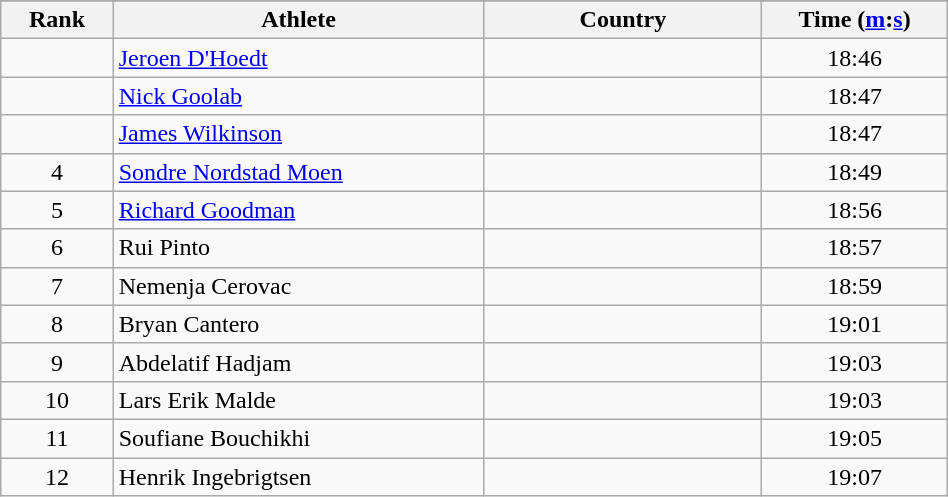<table class="wikitable" width=50%>
<tr>
</tr>
<tr>
<th width=5%>Rank</th>
<th width=20%>Athlete</th>
<th width=15%>Country</th>
<th width=10%>Time (<a href='#'>m</a>:<a href='#'>s</a>)</th>
</tr>
<tr align="center">
<td></td>
<td align="left"><a href='#'>Jeroen D'Hoedt</a></td>
<td align="left"></td>
<td>18:46</td>
</tr>
<tr align="center">
<td></td>
<td align="left"><a href='#'>Nick Goolab</a></td>
<td align="left"></td>
<td>18:47</td>
</tr>
<tr align="center">
<td></td>
<td align="left"><a href='#'>James Wilkinson</a></td>
<td align="left"></td>
<td>18:47</td>
</tr>
<tr align="center">
<td>4</td>
<td align="left"><a href='#'>Sondre Nordstad Moen</a></td>
<td align="left"></td>
<td>18:49</td>
</tr>
<tr align="center">
<td>5</td>
<td align="left"><a href='#'>Richard Goodman</a></td>
<td align="left"></td>
<td>18:56</td>
</tr>
<tr align="center">
<td>6</td>
<td align="left">Rui Pinto</td>
<td align="left"></td>
<td>18:57</td>
</tr>
<tr align="center">
<td>7</td>
<td align="left">Nemenja Cerovac</td>
<td align="left"></td>
<td>18:59</td>
</tr>
<tr align="center">
<td>8</td>
<td align="left">Bryan Cantero</td>
<td align="left"></td>
<td>19:01</td>
</tr>
<tr align="center">
<td>9</td>
<td align="left">Abdelatif Hadjam</td>
<td align="left"></td>
<td>19:03</td>
</tr>
<tr align="center">
<td>10</td>
<td align="left">Lars Erik Malde</td>
<td align="left"></td>
<td>19:03</td>
</tr>
<tr align="center">
<td>11</td>
<td align="left">Soufiane Bouchikhi</td>
<td align="left"></td>
<td>19:05</td>
</tr>
<tr align="center">
<td>12</td>
<td align="left">Henrik Ingebrigtsen</td>
<td align="left"></td>
<td>19:07</td>
</tr>
</table>
